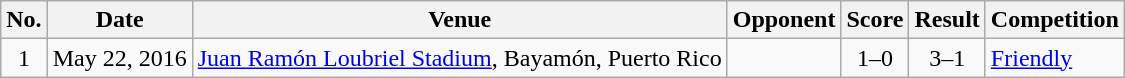<table class="wikitable">
<tr>
<th scope=col>No.</th>
<th scope=col>Date</th>
<th scope=col>Venue</th>
<th scope=col>Opponent</th>
<th scope=col>Score</th>
<th scope=col>Result</th>
<th scope=col>Competition</th>
</tr>
<tr>
<td align=center>1</td>
<td>May 22, 2016</td>
<td><a href='#'>Juan Ramón Loubriel Stadium</a>, Bayamón, Puerto Rico</td>
<td></td>
<td align=center>1–0</td>
<td align=center>3–1</td>
<td><a href='#'>Friendly</a></td>
</tr>
</table>
